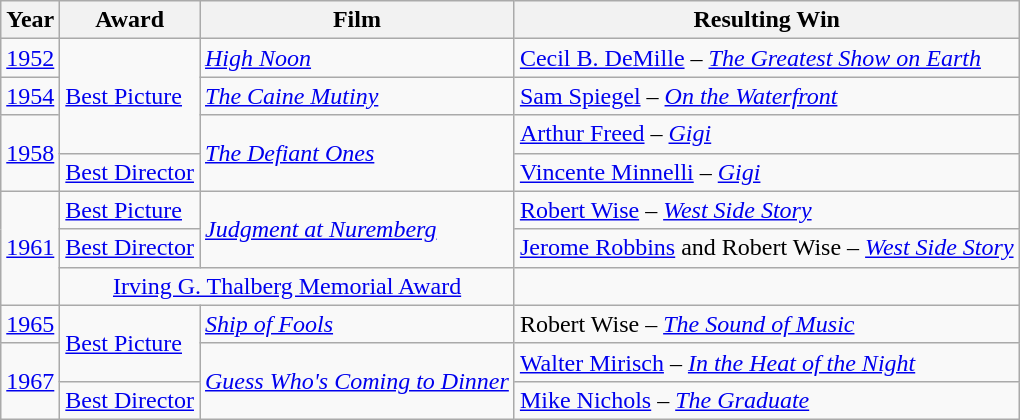<table class="wikitable">
<tr>
<th>Year</th>
<th>Award</th>
<th>Film</th>
<th>Resulting Win</th>
</tr>
<tr>
<td><a href='#'>1952</a></td>
<td rowspan="3"><a href='#'>Best Picture</a></td>
<td><em><a href='#'>High Noon</a></em></td>
<td><a href='#'>Cecil B. DeMille</a> – <em><a href='#'>The Greatest Show on Earth</a></em></td>
</tr>
<tr>
<td><a href='#'>1954</a></td>
<td><em><a href='#'>The Caine Mutiny</a></em></td>
<td><a href='#'>Sam Spiegel</a> – <em><a href='#'>On the Waterfront</a></em></td>
</tr>
<tr>
<td rowspan=2><a href='#'>1958</a></td>
<td rowspan="2"><em><a href='#'>The Defiant Ones</a></em></td>
<td><a href='#'>Arthur Freed</a> – <em><a href='#'>Gigi</a></em></td>
</tr>
<tr>
<td><a href='#'>Best Director</a></td>
<td><a href='#'>Vincente Minnelli</a> – <em><a href='#'>Gigi</a></em></td>
</tr>
<tr>
<td rowspan=3><a href='#'>1961</a></td>
<td><a href='#'>Best Picture</a></td>
<td rowspan=2><em><a href='#'>Judgment at Nuremberg</a></em></td>
<td><a href='#'>Robert Wise</a> – <em><a href='#'>West Side Story</a></em></td>
</tr>
<tr>
<td><a href='#'>Best Director</a></td>
<td><a href='#'>Jerome Robbins</a> and Robert Wise – <em><a href='#'>West Side Story</a></em></td>
</tr>
<tr>
<td colspan=2 style="text-align:center;"><a href='#'>Irving G. Thalberg Memorial Award</a></td>
<td></td>
</tr>
<tr>
<td><a href='#'>1965</a></td>
<td rowspan="2"><a href='#'>Best Picture</a></td>
<td><em><a href='#'>Ship of Fools</a></em></td>
<td>Robert Wise – <em><a href='#'>The Sound of Music</a></em></td>
</tr>
<tr>
<td rowspan=2><a href='#'>1967</a></td>
<td rowspan="2"><em><a href='#'>Guess Who's Coming to Dinner</a></em></td>
<td><a href='#'>Walter Mirisch</a> – <em><a href='#'>In the Heat of the Night</a></em></td>
</tr>
<tr>
<td><a href='#'>Best Director</a></td>
<td><a href='#'>Mike Nichols</a> – <em><a href='#'>The Graduate</a></em></td>
</tr>
</table>
